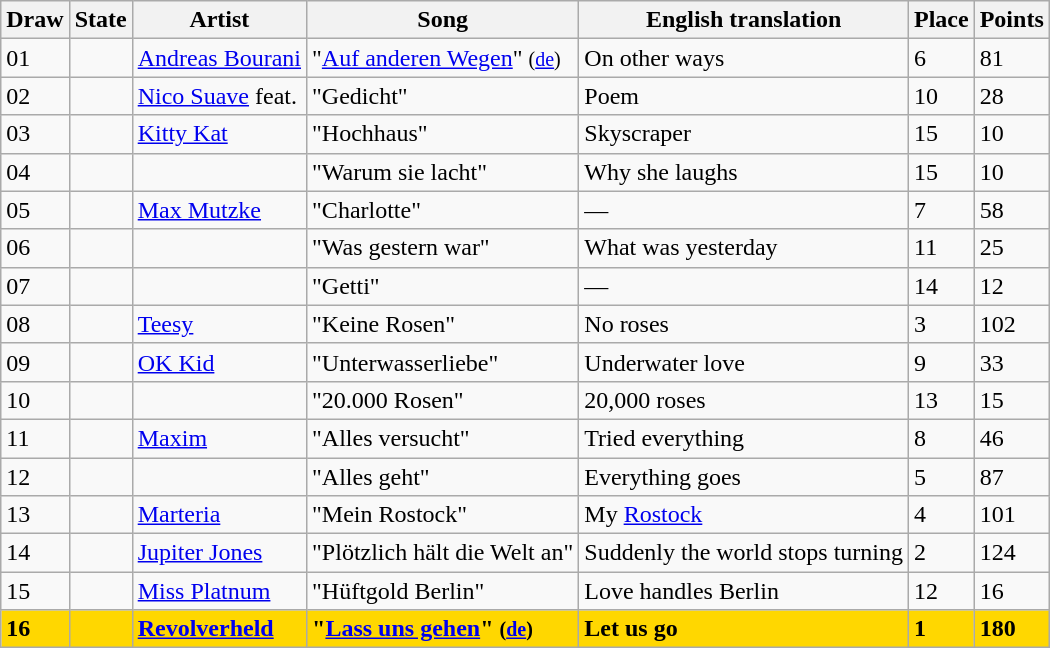<table class="sortable wikitable">
<tr>
<th>Draw</th>
<th>State</th>
<th>Artist</th>
<th>Song</th>
<th>English translation</th>
<th>Place</th>
<th>Points</th>
</tr>
<tr>
<td>01</td>
<td></td>
<td><a href='#'>Andreas Bourani</a></td>
<td>"<a href='#'>Auf anderen Wegen</a>" <small>(<a href='#'>de</a>)</small></td>
<td>On other ways</td>
<td>6</td>
<td>81</td>
</tr>
<tr>
<td>02</td>
<td></td>
<td><a href='#'>Nico Suave</a> feat. </td>
<td>"Gedicht"</td>
<td>Poem</td>
<td>10</td>
<td>28</td>
</tr>
<tr>
<td>03</td>
<td></td>
<td><a href='#'>Kitty Kat</a></td>
<td>"Hochhaus"</td>
<td>Skyscraper</td>
<td>15</td>
<td>10</td>
</tr>
<tr>
<td>04</td>
<td></td>
<td></td>
<td>"Warum sie lacht"</td>
<td>Why she laughs</td>
<td>15</td>
<td>10</td>
</tr>
<tr>
<td>05</td>
<td></td>
<td><a href='#'>Max Mutzke</a></td>
<td>"Charlotte"</td>
<td>—</td>
<td>7</td>
<td>58</td>
</tr>
<tr>
<td>06</td>
<td></td>
<td></td>
<td>"Was gestern war"</td>
<td>What was yesterday</td>
<td>11</td>
<td>25</td>
</tr>
<tr>
<td>07</td>
<td></td>
<td></td>
<td>"Getti"</td>
<td>—</td>
<td>14</td>
<td>12</td>
</tr>
<tr>
<td>08</td>
<td></td>
<td><a href='#'>Teesy</a></td>
<td>"Keine Rosen"</td>
<td>No roses</td>
<td>3</td>
<td>102</td>
</tr>
<tr>
<td>09</td>
<td></td>
<td><a href='#'>OK Kid</a></td>
<td>"Unterwasserliebe"</td>
<td>Underwater love</td>
<td>9</td>
<td>33</td>
</tr>
<tr>
<td>10</td>
<td></td>
<td></td>
<td>"20.000 Rosen"</td>
<td>20,000 roses</td>
<td>13</td>
<td>15</td>
</tr>
<tr>
<td>11</td>
<td></td>
<td><a href='#'>Maxim</a></td>
<td>"Alles versucht"</td>
<td>Tried everything</td>
<td>8</td>
<td>46</td>
</tr>
<tr>
<td>12</td>
<td></td>
<td></td>
<td>"Alles geht"</td>
<td>Everything goes</td>
<td>5</td>
<td>87</td>
</tr>
<tr>
<td>13</td>
<td></td>
<td><a href='#'>Marteria</a></td>
<td>"Mein Rostock"</td>
<td>My <a href='#'>Rostock</a></td>
<td>4</td>
<td>101</td>
</tr>
<tr>
<td>14</td>
<td></td>
<td><a href='#'>Jupiter Jones</a></td>
<td>"Plötzlich hält die Welt an"</td>
<td>Suddenly the world stops turning</td>
<td>2</td>
<td>124</td>
</tr>
<tr>
<td>15</td>
<td></td>
<td><a href='#'>Miss Platnum</a></td>
<td>"Hüftgold Berlin"</td>
<td>Love handles Berlin</td>
<td>12</td>
<td>16</td>
</tr>
<tr style="font-weight: bold; background: gold;">
<td>16</td>
<td></td>
<td><a href='#'>Revolverheld</a></td>
<td>"<a href='#'>Lass uns gehen</a>" <small>(<a href='#'>de</a>)</small></td>
<td>Let us go</td>
<td>1</td>
<td>180</td>
</tr>
</table>
